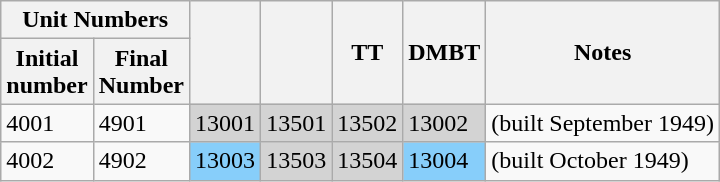<table class="wikitable">
<tr>
<th colspan=2>Unit Numbers</th>
<th rowspan=2></th>
<th rowspan=2></th>
<th rowspan=2>TT</th>
<th rowspan=2>DMBT</th>
<th rowspan=2>Notes</th>
</tr>
<tr>
<th>Initial<br>number</th>
<th>Final<br>Number</th>
</tr>
<tr>
<td>4001</td>
<td>4901</td>
<td bgcolor=lightgrey>13001</td>
<td bgcolor=lightgrey>13501</td>
<td bgcolor=lightgrey>13502</td>
<td bgcolor=lightgrey>13002</td>
<td>(built September 1949)</td>
</tr>
<tr>
<td>4002</td>
<td>4902</td>
<td bgcolor=lightskyblue>13003</td>
<td bgcolor=lightgrey>13503</td>
<td bgcolor=lightgrey>13504</td>
<td bgcolor=lightskyblue>13004</td>
<td>(built October 1949)</td>
</tr>
</table>
